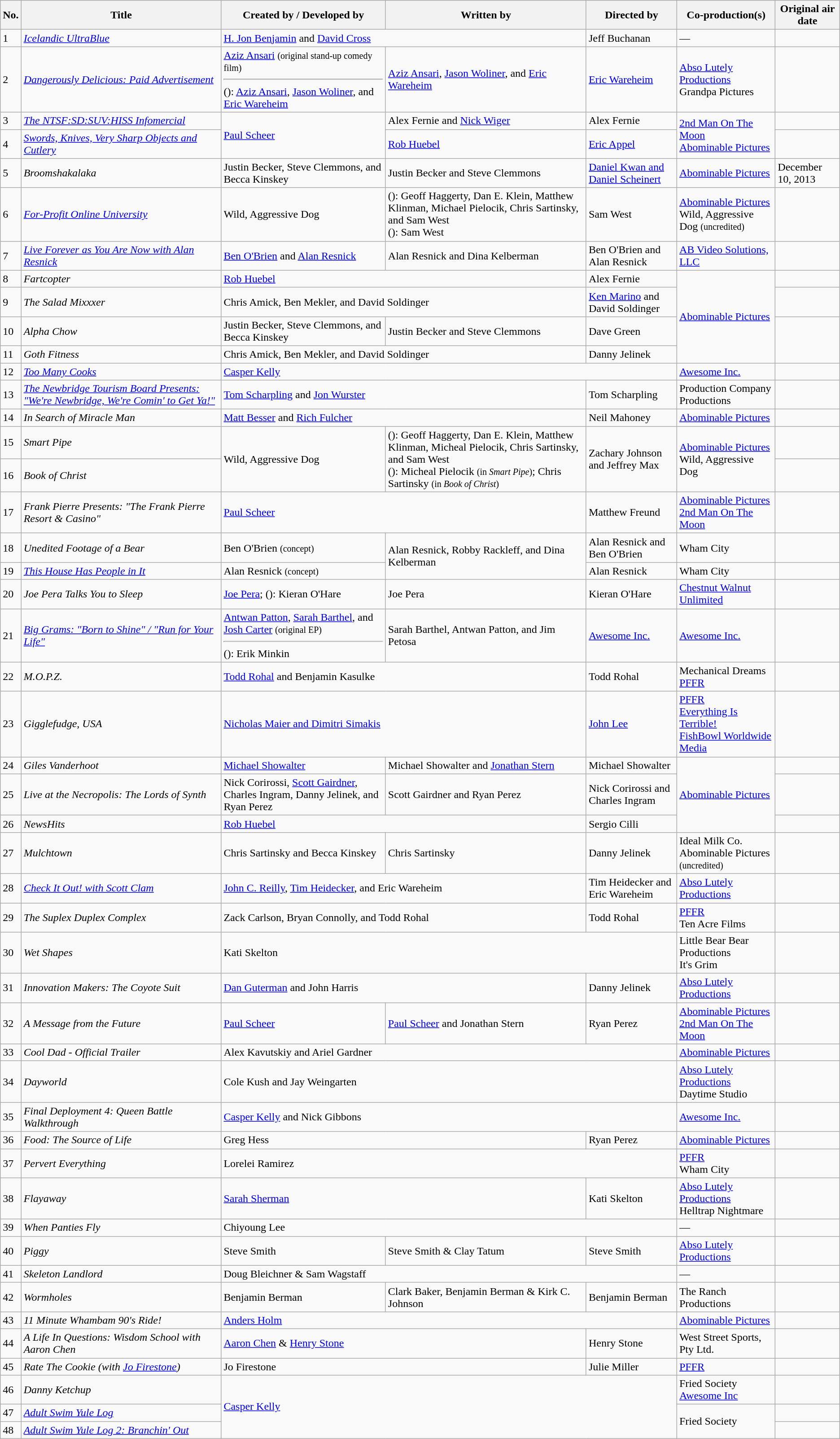<table class="wikitable sortable">
<tr>
<th style="width:%;">No.</th>
<th style="width:%;">Title</th>
<th style="width:%;">Created by / Developed by</th>
<th style="width:%;">Written by</th>
<th style="width:%;">Directed by</th>
<th style="width:%;">Co-production(s)</th>
<th style="width:%;">Original air date</th>
</tr>
<tr>
<td>1</td>
<td><em><a href='#'>Icelandic UltraBlue</a></em></td>
<td "align="center" colspan="2"><a href='#'>H. Jon Benjamin</a> and <a href='#'>David Cross</a></td>
<td>Jeff Buchanan</td>
<td>—</td>
<td></td>
</tr>
<tr>
<td>2</td>
<td><em><a href='#'>Dangerously Delicious: Paid Advertisement</a></em></td>
<td><a href='#'>Aziz Ansari</a> <small>(original stand-up comedy film)</small><hr>(): <a href='#'>Aziz Ansari</a>, <a href='#'>Jason Woliner</a>, and <a href='#'>Eric Wareheim</a></td>
<td><a href='#'>Aziz Ansari</a>, <a href='#'>Jason Woliner</a>, and <a href='#'>Eric Wareheim</a></td>
<td><a href='#'>Eric Wareheim</a></td>
<td><a href='#'>Abso Lutely Productions</a><br>Grandpa Pictures</td>
<td></td>
</tr>
<tr>
<td>3</td>
<td><em><a href='#'>The NTSF:SD:SUV:HISS Infomercial</a></em></td>
<td "align="center" rowspan="2"><a href='#'>Paul Scheer</a></td>
<td>Alex Fernie and <a href='#'>Nick Wiger</a></td>
<td>Alex Fernie</td>
<td "align="center" rowspan="2"><a href='#'>2nd Man On The Moon</a><br><a href='#'>Abominable Pictures</a></td>
<td></td>
</tr>
<tr>
<td>4</td>
<td><em><a href='#'>Swords, Knives, Very Sharp Objects and Cutlery</a></em></td>
<td><a href='#'>Rob Huebel</a></td>
<td><a href='#'>Eric Appel</a></td>
<td></td>
</tr>
<tr>
<td>5</td>
<td><em>Broomshakalaka</em></td>
<td>Justin Becker, Steve Clemmons, and Becca Kinskey</td>
<td>Justin Becker and Steve Clemmons</td>
<td><a href='#'>Daniel Kwan and Daniel Scheinert</a></td>
<td><a href='#'>Abominable Pictures</a></td>
<td>December 10, 2013</td>
</tr>
<tr>
<td>6</td>
<td><em><a href='#'>For-Profit Online University</a></em></td>
<td>Wild, Aggressive Dog</td>
<td>(): Geoff Haggerty, Dan E. Klein, Matthew Klinman, Michael Pielocik, Chris Sartinsky, and Sam West<br>(): Sam West</td>
<td>Sam West</td>
<td><a href='#'>Abominable Pictures</a><br>Wild, Aggressive Dog <small>(uncredited)</small></td>
<td></td>
</tr>
<tr>
<td>7</td>
<td><em><a href='#'>Live Forever as You Are Now with Alan Resnick</a></em></td>
<td><a href='#'>Ben O'Brien</a> and <a href='#'>Alan Resnick</a></td>
<td>Alan Resnick and Dina Kelberman</td>
<td>Ben O'Brien and Alan Resnick</td>
<td><a href='#'>AB Video Solutions, LLC</a></td>
<td></td>
</tr>
<tr>
<td>8</td>
<td><em>Fartcopter</em></td>
<td "align="center" colspan="2"><a href='#'>Rob Huebel</a></td>
<td>Alex Fernie</td>
<td rowspan="4"><a href='#'>Abominable Pictures</a></td>
<td></td>
</tr>
<tr>
<td>9</td>
<td><em>The Salad Mixxxer</em></td>
<td "align="center" colspan="2">Chris Amick, Ben Mekler, and David Soldinger</td>
<td><a href='#'>Ken Marino</a> and David Soldinger</td>
<td></td>
</tr>
<tr>
<td>10</td>
<td><em>Alpha Chow</em></td>
<td>Justin Becker, Steve Clemmons, and Becca Kinskey</td>
<td>Justin Becker and Steve Clemmons</td>
<td>Dave Green</td>
<td "align="center" rowspan="2"></td>
</tr>
<tr>
<td>11</td>
<td><em>Goth Fitness</em></td>
<td "align="center" colspan="2">Chris Amick, Ben Mekler, and David Soldinger</td>
<td>Danny Jelinek</td>
</tr>
<tr>
<td>12</td>
<td><em><a href='#'>Too Many Cooks</a></em></td>
<td "align="center" colspan="3"><a href='#'>Casper Kelly</a></td>
<td><a href='#'>Awesome Inc.</a></td>
<td></td>
</tr>
<tr>
<td>13</td>
<td><em><a href='#'>The Newbridge Tourism Board Presents: "We're Newbridge, We're Comin' to Get Ya!"</a></em></td>
<td "align="center" colspan="2"><a href='#'>Tom Scharpling</a> and <a href='#'>Jon Wurster</a></td>
<td>Tom Scharpling</td>
<td>Production Company Productions</td>
<td></td>
</tr>
<tr>
<td>14</td>
<td><em>In Search of Miracle Man</em></td>
<td "align="center" colspan="2"><a href='#'>Matt Besser</a> and <a href='#'>Rich Fulcher</a></td>
<td>Neil Mahoney</td>
<td><a href='#'>Abominable Pictures</a></td>
<td></td>
</tr>
<tr>
<td>15</td>
<td><em>Smart Pipe</em></td>
<td "align="center" rowspan="2">Wild, Aggressive Dog</td>
<td "align="center" rowspan="2">(): Geoff Haggerty, Dan E. Klein, Matthew Klinman, Micheal Pielocik, Chris Sartinsky, and Sam West<br>(): Micheal Pielocik <small>(in <em>Smart Pipe</em>)</small>; Chris Sartinsky <small>(in <em>Book of Christ</em>)</small></td>
<td "align="center" rowspan="2">Zachary Johnson and Jeffrey Max</td>
<td "align="center" rowspan="2"><a href='#'>Abominable Pictures</a><br>Wild, Aggressive Dog</td>
<td></td>
</tr>
<tr>
<td>16</td>
<td><em>Book of Christ</em></td>
<td></td>
</tr>
<tr>
<td>17</td>
<td><em>Frank Pierre Presents: "The Frank Pierre Resort & Casino"</em></td>
<td "align="center" colspan="2"><a href='#'>Paul Scheer</a></td>
<td>Matthew Freund</td>
<td><a href='#'>Abominable Pictures</a><br><a href='#'>2nd Man On The Moon</a></td>
<td></td>
</tr>
<tr id="Unedited Footage of a Bear">
<td>18</td>
<td><em>Unedited Footage of a Bear</em></td>
<td>Ben O'Brien <small>(concept)</small></td>
<td "align="center" rowspan="2">Alan Resnick, Robby Rackleff, and Dina Kelberman</td>
<td>Alan Resnick and Ben O'Brien</td>
<td>Wham City</td>
<td></td>
</tr>
<tr id="This House Has People in It">
<td>19</td>
<td><em><a href='#'>This House Has People in It</a></em></td>
<td>Alan Resnick <small>(concept)</small></td>
<td>Alan Resnick</td>
<td>Wham City</td>
<td></td>
</tr>
<tr>
<td>20</td>
<td><em>Joe Pera Talks You to Sleep</em></td>
<td><a href='#'>Joe Pera</a>; (): Kieran O'Hare</td>
<td>Joe Pera</td>
<td>Kieran O'Hare</td>
<td><a href='#'>Chestnut Walnut Unlimited</a></td>
<td></td>
</tr>
<tr>
<td>21</td>
<td><em><a href='#'>Big Grams: "Born to Shine" / "Run for Your Life"</a></em></td>
<td><a href='#'>Antwan Patton</a>, <a href='#'>Sarah Barthel</a>, and <a href='#'>Josh Carter</a> <small>(original EP)</small><hr>(): Erik Minkin</td>
<td>Sarah Barthel, Antwan Patton, and Jim Petosa</td>
<td><a href='#'>Awesome Inc.</a></td>
<td><a href='#'>Awesome Inc.</a></td>
<td></td>
</tr>
<tr>
<td>22</td>
<td><em>M.O.P.Z.</em></td>
<td "align="center" colspan="2"><a href='#'>Todd Rohal</a> and Benjamin Kasulke</td>
<td>Todd Rohal</td>
<td>Mechanical Dreams<br><a href='#'>PFFR</a></td>
<td></td>
</tr>
<tr>
<td>23</td>
<td><em>Gigglefudge, USA</em></td>
<td "align="center" colspan="2"><a href='#'>Nicholas Maier and Dimitri Simakis</a></td>
<td><a href='#'>John Lee</a></td>
<td><a href='#'>PFFR</a><br><a href='#'>Everything Is Terrible!</a><br><a href='#'>FishBowl Worldwide Media</a></td>
<td></td>
</tr>
<tr>
<td>24</td>
<td><em>Giles Vanderhoot</em></td>
<td><a href='#'>Michael Showalter</a></td>
<td>Michael Showalter and <a href='#'>Jonathan Stern</a></td>
<td>Michael Showalter</td>
<td "align="center" rowspan="3"><a href='#'>Abominable Pictures</a></td>
<td></td>
</tr>
<tr>
<td>25</td>
<td><em>Live at the Necropolis: The Lords of Synth</em></td>
<td>Nick Corirossi, <a href='#'>Scott Gairdner</a>, Charles Ingram, Danny Jelinek, and Ryan Perez</td>
<td>Scott Gairdner and Ryan Perez</td>
<td>Nick Corirossi and Charles Ingram</td>
<td></td>
</tr>
<tr>
<td>26</td>
<td><em>NewsHits</em></td>
<td "align="center" colspan="2"><a href='#'>Rob Huebel</a></td>
<td>Sergio Cilli</td>
<td></td>
</tr>
<tr>
<td>27</td>
<td><em>Mulchtown</em></td>
<td>Chris Sartinsky and Becca Kinskey</td>
<td>Chris Sartinsky</td>
<td>Danny Jelinek</td>
<td>Ideal Milk Co.<br>Abominable Pictures <small>(uncredited)</small></td>
<td></td>
</tr>
<tr>
<td>28</td>
<td><em><a href='#'>Check It Out! with Scott Clam</a></em></td>
<td "align="center" colspan="2"><a href='#'>John C. Reilly</a>, <a href='#'>Tim Heidecker</a>, and Eric Wareheim</td>
<td>Tim Heidecker and Eric Wareheim</td>
<td><a href='#'>Abso Lutely Productions</a></td>
<td></td>
</tr>
<tr>
<td>29</td>
<td><em>The Suplex Duplex Complex</em></td>
<td "align="center" colspan="2">Zack Carlson, Bryan Connolly, and Todd Rohal</td>
<td>Todd Rohal</td>
<td><a href='#'>PFFR</a><br>Ten Acre Films</td>
<td></td>
</tr>
<tr>
<td>30</td>
<td><em>Wet Shapes</em></td>
<td "align="center" colspan="3">Kati Skelton</td>
<td>Little Bear Bear Productions<br>It's Grim</td>
<td></td>
</tr>
<tr>
<td>31</td>
<td><em>Innovation Makers: The Coyote Suit</em></td>
<td "align="center" colspan="2"><a href='#'>Dan Guterman</a> and John Harris</td>
<td>Danny Jelinek</td>
<td><a href='#'>Abso Lutely Productions</a></td>
<td></td>
</tr>
<tr>
<td>32</td>
<td><em>A Message from the Future</em></td>
<td><a href='#'>Paul Scheer</a></td>
<td><a href='#'>Paul Scheer</a> and Jonathan Stern</td>
<td>Ryan Perez</td>
<td><a href='#'>Abominable Pictures</a><br><a href='#'>2nd Man On The Moon</a></td>
<td></td>
</tr>
<tr>
<td>33</td>
<td><em>Cool Dad - Official Trailer</em></td>
<td "align="center" colspan="3">Alex Kavutskiy and Ariel Gardner</td>
<td><a href='#'>Abominable Pictures</a></td>
<td></td>
</tr>
<tr>
<td>34</td>
<td><em>Dayworld</em></td>
<td "align="center" colspan="3">Cole Kush and Jay Weingarten</td>
<td><a href='#'>Abso Lutely Productions</a><br>Daytime Studio</td>
<td></td>
</tr>
<tr>
<td>35</td>
<td><em>Final Deployment 4: Queen Battle Walkthrough</em></td>
<td "align="center" colspan="3"><a href='#'>Casper Kelly</a> and Nick Gibbons</td>
<td><a href='#'>Awesome Inc.</a></td>
<td></td>
</tr>
<tr>
<td>36</td>
<td><em>Food: The Source of Life</em></td>
<td "align="center" colspan="2">Greg Hess</td>
<td>Ryan Perez</td>
<td><a href='#'>Abominable Pictures</a></td>
<td></td>
</tr>
<tr>
<td>37</td>
<td><em>Pervert Everything</em></td>
<td "align="center" colspan="3">Lorelei Ramirez</td>
<td><a href='#'>PFFR</a><br>Wham City</td>
<td></td>
</tr>
<tr>
<td>38</td>
<td><em>Flayaway</em></td>
<td "align="center" colspan="2"><a href='#'>Sarah Sherman</a></td>
<td>Kati Skelton</td>
<td><a href='#'>Abso Lutely Productions</a><br>Helltrap Nightmare</td>
<td></td>
</tr>
<tr>
<td>39</td>
<td><em>When Panties Fly</em></td>
<td "align="center" colspan="3">Chiyoung Lee</td>
<td>—</td>
<td></td>
</tr>
<tr>
<td>40</td>
<td><em>Piggy</em></td>
<td>Steve Smith</td>
<td>Steve Smith & Clay Tatum</td>
<td>Steve Smith</td>
<td><a href='#'>Abso Lutely Productions</a></td>
<td></td>
</tr>
<tr>
<td>41</td>
<td><em>Skeleton Landlord</em></td>
<td "align="center" colspan="3">Doug Bleichner & Sam Wagstaff</td>
<td>—</td>
<td></td>
</tr>
<tr>
<td>42</td>
<td><em>Wormholes</em></td>
<td>Benjamin Berman</td>
<td>Clark Baker, Benjamin Berman & Kirk C. Johnson</td>
<td>Benjamin Berman</td>
<td>The Ranch Productions</td>
<td></td>
</tr>
<tr>
<td>43</td>
<td><em>11 Minute Whambam 90's Ride!</em></td>
<td "align="center" colspan="3"><a href='#'>Anders Holm</a></td>
<td><a href='#'>Abominable Pictures</a></td>
<td></td>
</tr>
<tr>
<td>44</td>
<td><em>A Life In Questions: Wisdom School with Aaron Chen</em></td>
<td "align="center" colspan="2"><a href='#'>Aaron Chen</a> & <a href='#'>Henry Stone</a></td>
<td>Henry Stone</td>
<td>West Street Sports, Pty Ltd.</td>
<td></td>
</tr>
<tr>
<td>45</td>
<td><em>Rate The Cookie (with <a href='#'>Jo Firestone</a>)</em></td>
<td "align="center" colspan="2">Jo Firestone</td>
<td>Julie Miller</td>
<td><a href='#'>PFFR</a></td>
<td></td>
</tr>
<tr>
<td>46</td>
<td><em>Danny Ketchup</em></td>
<td "align="center" colspan="3" rowspan="3"><a href='#'>Casper Kelly</a></td>
<td>Fried Society<br><a href='#'>Awesome Inc</a></td>
<td></td>
</tr>
<tr>
<td>47</td>
<td><em><a href='#'>Adult Swim Yule Log</a></em></td>
<td rowspan="2">Fried Society</td>
<td></td>
</tr>
<tr>
<td>48</td>
<td><em><a href='#'>Adult Swim Yule Log 2: Branchin' Out</a></em></td>
<td></td>
</tr>
</table>
